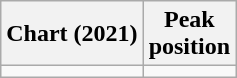<table class="wikitable">
<tr>
<th align="left">Chart (2021)</th>
<th align="left">Peak<br>position</th>
</tr>
<tr>
<td></td>
</tr>
</table>
